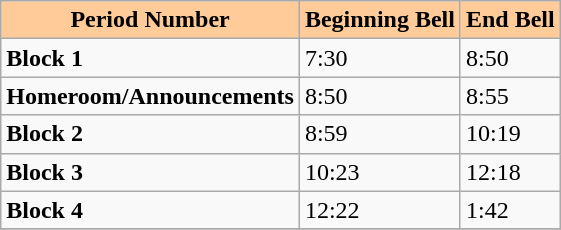<table class="wikitable">
<tr>
<th style="background:#FFCC99;">Period Number</th>
<th style="background:#FFCC99;">Beginning Bell</th>
<th style="background:#FFCC99;">End Bell</th>
</tr>
<tr>
<td><strong>Block 1</strong></td>
<td>7:30</td>
<td>8:50</td>
</tr>
<tr>
<td><strong>Homeroom/Announcements</strong></td>
<td>8:50</td>
<td>8:55</td>
</tr>
<tr>
<td><strong>Block 2</strong></td>
<td>8:59</td>
<td>10:19</td>
</tr>
<tr>
<td><strong>Block 3</strong></td>
<td>10:23</td>
<td>12:18</td>
</tr>
<tr>
<td><strong>Block 4</strong></td>
<td>12:22</td>
<td>1:42</td>
</tr>
<tr>
</tr>
</table>
